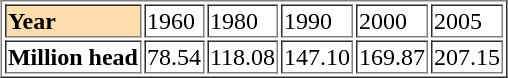<table border="1" style="margin:auto;">
<tr>
<td style="background:#ffdead;"><strong>Year</strong></td>
<td>1960</td>
<td>1980</td>
<td>1990</td>
<td>2000</td>
<td>2005</td>
</tr>
<tr>
<td><strong>Million head</strong></td>
<td>78.54</td>
<td>118.08</td>
<td>147.10</td>
<td>169.87</td>
<td>207.15</td>
</tr>
</table>
